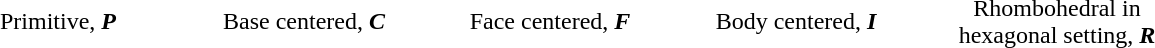<table style="margin:1em auto">
<tr>
<th width="160"></th>
<th width="160"></th>
<th width="160"></th>
<th width="160"></th>
<th width="180"></th>
</tr>
<tr align="center">
<td>Primitive, <strong><em>P</em></strong></td>
<td>Base centered, <strong><em>C</em></strong></td>
<td>Face centered, <strong><em>F</em></strong></td>
<td>Body centered,  <strong><em>I</em></strong></td>
<td>Rhombohedral in hexagonal setting, <strong><em>R</em></strong></td>
</tr>
</table>
